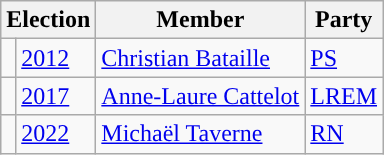<table class="wikitable">
<tr>
<th colspan="2">Election</th>
<th>Member</th>
<th>Party</th>
</tr>
<tr>
<td style="color:inherit;background-color: "></td>
<td><a href='#'>2012</a></td>
<td><a href='#'>Christian Bataille</a></td>
<td><a href='#'>PS</a></td>
</tr>
<tr>
<td style="color:inherit;background-color: "></td>
<td><a href='#'>2017</a></td>
<td><a href='#'>Anne-Laure Cattelot</a></td>
<td><a href='#'>LREM</a></td>
</tr>
<tr>
<td style="color:inherit;background-color: "></td>
<td><a href='#'>2022</a></td>
<td><a href='#'>Michaël Taverne</a></td>
<td><a href='#'>RN</a></td>
</tr>
</table>
